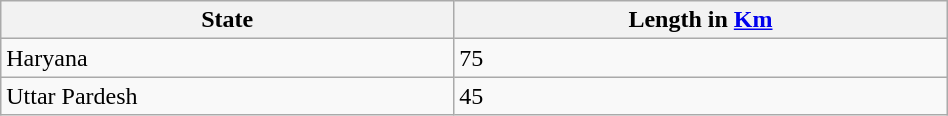<table Class=wikitable width=50%>
<tr>
<th>State</th>
<th>Length in <a href='#'>Km</a></th>
</tr>
<tr>
<td>Haryana</td>
<td>75</td>
</tr>
<tr>
<td>Uttar Pardesh</td>
<td>45</td>
</tr>
</table>
